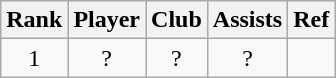<table class="wikitable" style="text-align:center">
<tr>
<th>Rank</th>
<th>Player</th>
<th>Club</th>
<th>Assists</th>
<th>Ref</th>
</tr>
<tr>
<td>1</td>
<td>?</td>
<td>?</td>
<td align=center>?</td>
<td></td>
</tr>
</table>
